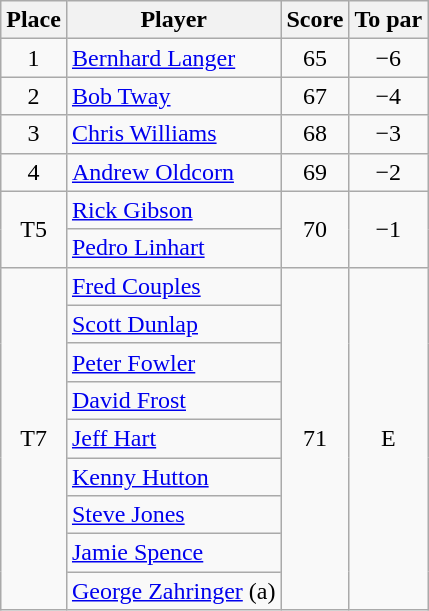<table class="wikitable">
<tr>
<th>Place</th>
<th>Player</th>
<th>Score</th>
<th>To par</th>
</tr>
<tr>
<td align=center>1</td>
<td> <a href='#'>Bernhard Langer</a></td>
<td align=center>65</td>
<td align=center>−6</td>
</tr>
<tr>
<td align=center>2</td>
<td> <a href='#'>Bob Tway</a></td>
<td align=center>67</td>
<td align=center>−4</td>
</tr>
<tr>
<td align=center>3</td>
<td> <a href='#'>Chris Williams</a></td>
<td align=center>68</td>
<td align=center>−3</td>
</tr>
<tr>
<td align=center>4</td>
<td> <a href='#'>Andrew Oldcorn</a></td>
<td align=center>69</td>
<td align=center>−2</td>
</tr>
<tr>
<td rowspan=2 align=center>T5</td>
<td> <a href='#'>Rick Gibson</a></td>
<td rowspan=2 align=center>70</td>
<td rowspan=2 align=center>−1</td>
</tr>
<tr>
<td> <a href='#'>Pedro Linhart</a></td>
</tr>
<tr>
<td rowspan=9 align=center>T7</td>
<td> <a href='#'>Fred Couples</a></td>
<td rowspan=9 align=center>71</td>
<td rowspan=9 align=center>E</td>
</tr>
<tr>
<td> <a href='#'>Scott Dunlap</a></td>
</tr>
<tr>
<td> <a href='#'>Peter Fowler</a></td>
</tr>
<tr>
<td> <a href='#'>David Frost</a></td>
</tr>
<tr>
<td> <a href='#'>Jeff Hart</a></td>
</tr>
<tr>
<td> <a href='#'>Kenny Hutton</a></td>
</tr>
<tr>
<td> <a href='#'>Steve Jones</a></td>
</tr>
<tr>
<td> <a href='#'>Jamie Spence</a></td>
</tr>
<tr>
<td> <a href='#'>George Zahringer</a> (a)</td>
</tr>
</table>
